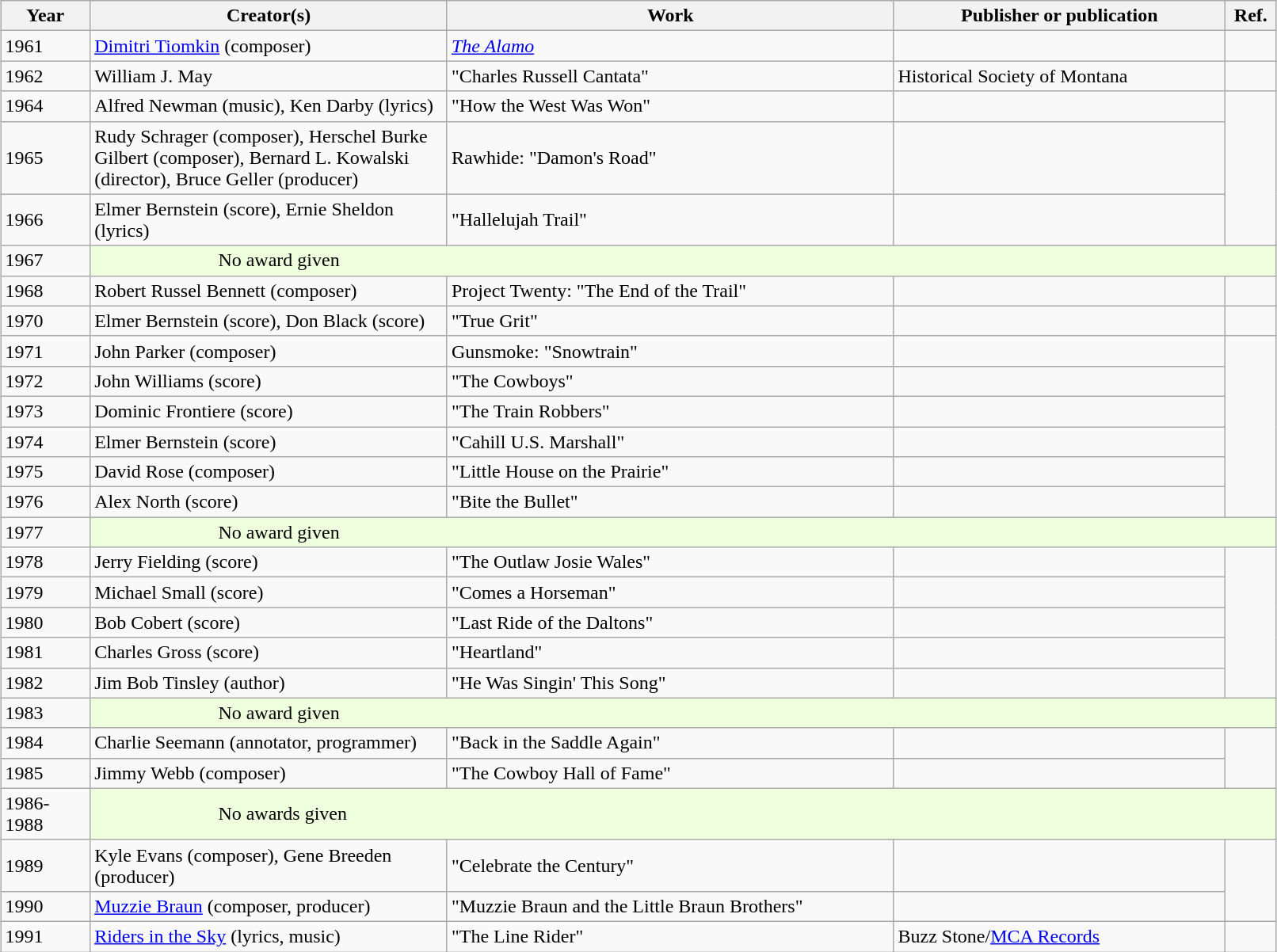<table class="sortable wikitable" width="85%" cellpadding="5" style="margin: 1em auto 1em auto">
<tr>
<th width="7%" scope="col">Year</th>
<th width="28%" scope="col">Creator(s)</th>
<th width="35%" scope="col">Work</th>
<th width="26%" scope="col">Publisher or publication</th>
<th width="4%" scope="col" class="unsortable">Ref.</th>
</tr>
<tr>
<td>1961</td>
<td><a href='#'>Dimitri Tiomkin</a> (composer)</td>
<td><em><a href='#'>The Alamo</a></em></td>
<td></td>
<td></td>
</tr>
<tr>
<td>1962</td>
<td>William J. May</td>
<td>"Charles Russell Cantata"</td>
<td>Historical Society of Montana</td>
<td></td>
</tr>
<tr>
<td>1964</td>
<td>Alfred Newman (music), Ken Darby (lyrics)</td>
<td>"How the West Was Won"</td>
<td></td>
</tr>
<tr>
<td>1965</td>
<td>Rudy Schrager (composer), Herschel Burke Gilbert (composer), Bernard L. Kowalski (director), Bruce Geller (producer)</td>
<td>Rawhide: "Damon's Road"</td>
<td></td>
</tr>
<tr>
<td>1966</td>
<td>Elmer Bernstein (score), Ernie Sheldon (lyrics)</td>
<td>"Hallelujah Trail"</td>
<td></td>
</tr>
<tr>
<td>1967</td>
<td colspan="4" style="background-color:#EFD; padding-left:10%" data-sort-value="?">No award given</td>
</tr>
<tr>
<td>1968</td>
<td>Robert Russel Bennett (composer)</td>
<td>Project Twenty: "The End of the Trail"</td>
<td></td>
<td></td>
</tr>
<tr>
<td>1970</td>
<td>Elmer Bernstein (score), Don Black (score)</td>
<td>"True Grit"</td>
<td></td>
<td></td>
</tr>
<tr>
<td>1971</td>
<td>John Parker (composer)</td>
<td>Gunsmoke: "Snowtrain"</td>
<td></td>
</tr>
<tr>
<td>1972</td>
<td>John Williams (score)</td>
<td>"The Cowboys"</td>
<td></td>
</tr>
<tr>
<td>1973</td>
<td>Dominic Frontiere (score)</td>
<td>"The Train Robbers"</td>
<td></td>
</tr>
<tr>
<td>1974</td>
<td>Elmer Bernstein (score)</td>
<td>"Cahill U.S. Marshall"</td>
<td></td>
</tr>
<tr>
<td>1975</td>
<td>David Rose (composer)</td>
<td>"Little House on the Prairie"</td>
<td></td>
</tr>
<tr>
<td>1976</td>
<td>Alex North (score)</td>
<td>"Bite the Bullet"</td>
<td></td>
</tr>
<tr>
<td>1977</td>
<td colspan="4" style="background-color:#EFD; padding-left:10%" data-sort-value="?">No award given</td>
</tr>
<tr>
<td>1978</td>
<td>Jerry Fielding (score)</td>
<td>"The Outlaw Josie Wales"</td>
<td></td>
</tr>
<tr>
<td>1979</td>
<td>Michael Small (score)</td>
<td>"Comes a Horseman"</td>
<td></td>
</tr>
<tr>
<td>1980</td>
<td>Bob Cobert (score)</td>
<td>"Last Ride of the Daltons"</td>
<td></td>
</tr>
<tr>
<td>1981</td>
<td>Charles Gross (score)</td>
<td>"Heartland"</td>
<td></td>
</tr>
<tr>
<td>1982</td>
<td>Jim Bob Tinsley (author)</td>
<td>"He Was Singin' This Song"</td>
<td></td>
</tr>
<tr>
<td>1983</td>
<td colspan="4" style="background-color:#EFD; padding-left:10%" data-sort-value="?">No award given</td>
</tr>
<tr>
<td>1984</td>
<td>Charlie Seemann (annotator, programmer)</td>
<td>"Back in the Saddle Again"</td>
<td></td>
</tr>
<tr>
<td>1985</td>
<td>Jimmy Webb (composer)</td>
<td>"The Cowboy Hall of Fame"</td>
<td></td>
</tr>
<tr>
<td>1986-1988</td>
<td colspan="4" style="background-color:#EFD; padding-left:10%" data-sort-value="?">No awards given</td>
</tr>
<tr>
<td>1989</td>
<td>Kyle Evans (composer), Gene Breeden (producer)</td>
<td>"Celebrate the Century"</td>
<td></td>
</tr>
<tr>
<td>1990</td>
<td><a href='#'>Muzzie Braun</a> (composer, producer)</td>
<td>"Muzzie Braun and the Little Braun Brothers"</td>
<td></td>
</tr>
<tr>
<td>1991</td>
<td><a href='#'>Riders in the Sky</a> (lyrics, music)</td>
<td>"The Line Rider"</td>
<td>Buzz Stone/<a href='#'>MCA Records</a></td>
<td></td>
</tr>
</table>
